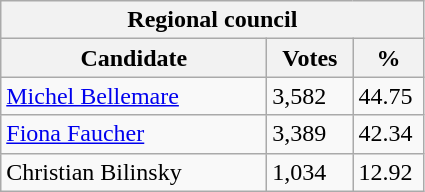<table class="wikitable">
<tr>
<th colspan="3">Regional council</th>
</tr>
<tr>
<th style="width: 170px">Candidate</th>
<th style="width: 50px">Votes</th>
<th style="width: 40px">%</th>
</tr>
<tr>
<td><a href='#'>Michel Bellemare</a></td>
<td>3,582</td>
<td>44.75</td>
</tr>
<tr>
<td><a href='#'>Fiona Faucher</a></td>
<td>3,389</td>
<td>42.34</td>
</tr>
<tr>
<td>Christian Bilinsky</td>
<td>1,034</td>
<td>12.92</td>
</tr>
</table>
